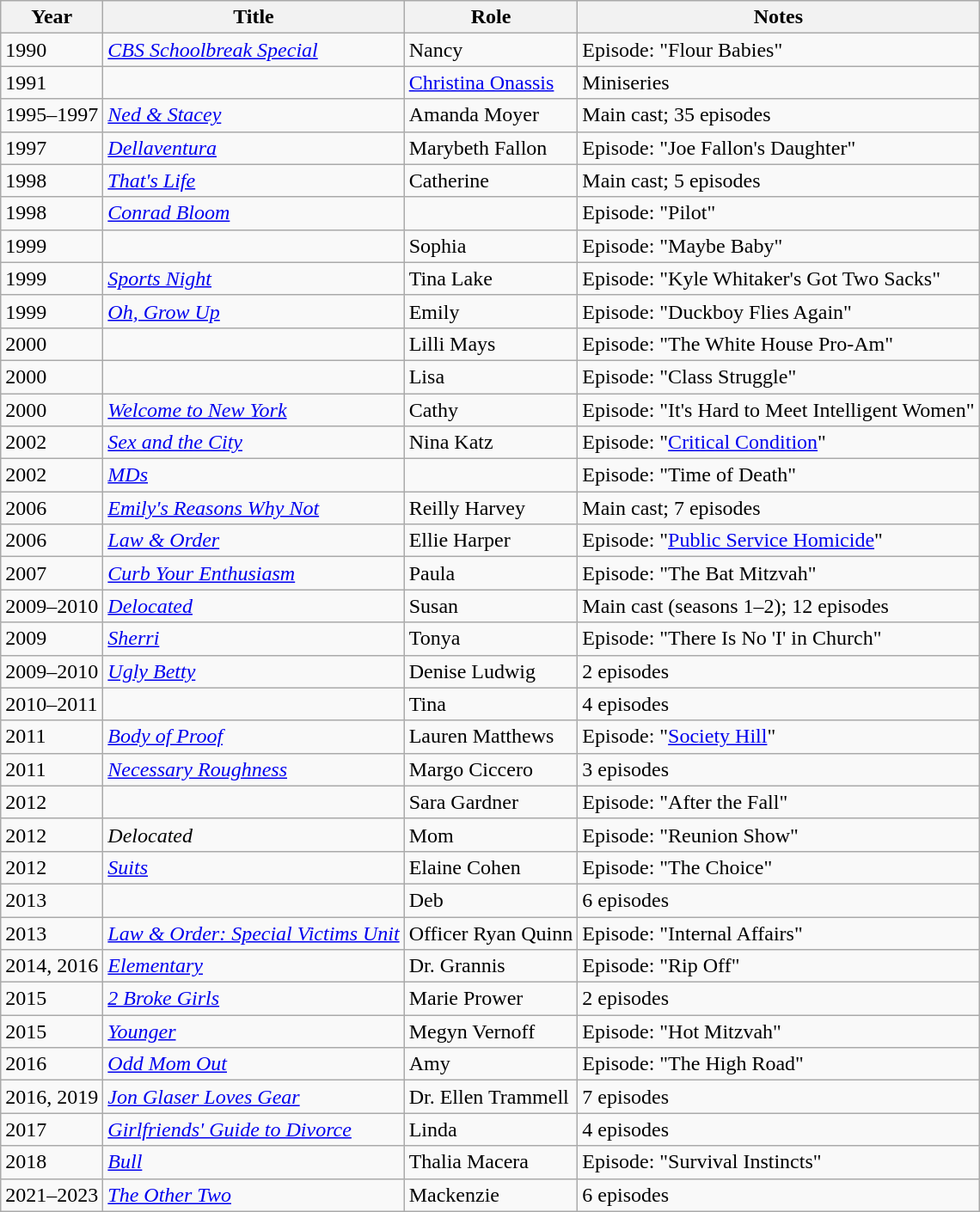<table class="wikitable sortable plainrowheaders">
<tr>
<th>Year</th>
<th>Title</th>
<th>Role</th>
<th class="unsortable">Notes</th>
</tr>
<tr>
<td>1990</td>
<td><em><a href='#'>CBS Schoolbreak Special</a></em></td>
<td>Nancy</td>
<td>Episode: "Flour Babies"</td>
</tr>
<tr>
<td>1991</td>
<td><em></em></td>
<td><a href='#'>Christina Onassis</a></td>
<td>Miniseries</td>
</tr>
<tr>
<td>1995–1997</td>
<td><em><a href='#'>Ned & Stacey</a></em></td>
<td>Amanda Moyer</td>
<td>Main cast; 35 episodes</td>
</tr>
<tr>
<td>1997</td>
<td><em><a href='#'>Dellaventura</a></em></td>
<td>Marybeth Fallon</td>
<td>Episode: "Joe Fallon's Daughter"</td>
</tr>
<tr>
<td>1998</td>
<td><em><a href='#'>That's Life</a></em></td>
<td>Catherine</td>
<td>Main cast; 5 episodes</td>
</tr>
<tr>
<td>1998</td>
<td><em><a href='#'>Conrad Bloom</a></em></td>
<td></td>
<td>Episode: "Pilot"</td>
</tr>
<tr>
<td>1999</td>
<td><em></em></td>
<td>Sophia</td>
<td>Episode: "Maybe Baby"</td>
</tr>
<tr>
<td>1999</td>
<td><em><a href='#'>Sports Night</a></em></td>
<td>Tina Lake</td>
<td>Episode: "Kyle Whitaker's Got Two Sacks"</td>
</tr>
<tr>
<td>1999</td>
<td><em><a href='#'>Oh, Grow Up</a></em></td>
<td>Emily</td>
<td>Episode: "Duckboy Flies Again"</td>
</tr>
<tr>
<td>2000</td>
<td><em></em></td>
<td>Lilli Mays</td>
<td>Episode: "The White House Pro-Am"</td>
</tr>
<tr>
<td>2000</td>
<td><em></em></td>
<td>Lisa</td>
<td>Episode: "Class Struggle"</td>
</tr>
<tr>
<td>2000</td>
<td><em><a href='#'>Welcome to New York</a></em></td>
<td>Cathy</td>
<td>Episode: "It's Hard to Meet Intelligent Women"</td>
</tr>
<tr>
<td>2002</td>
<td><em><a href='#'>Sex and the City</a></em></td>
<td>Nina Katz</td>
<td>Episode: "<a href='#'>Critical Condition</a>"</td>
</tr>
<tr>
<td>2002</td>
<td><em><a href='#'>MDs</a></em></td>
<td></td>
<td>Episode: "Time of Death"</td>
</tr>
<tr>
<td>2006</td>
<td><em><a href='#'>Emily's Reasons Why Not</a></em></td>
<td>Reilly Harvey</td>
<td>Main cast; 7 episodes</td>
</tr>
<tr>
<td>2006</td>
<td><em><a href='#'>Law & Order</a></em></td>
<td>Ellie Harper</td>
<td>Episode: "<a href='#'>Public Service Homicide</a>"</td>
</tr>
<tr>
<td>2007</td>
<td><em><a href='#'>Curb Your Enthusiasm</a></em></td>
<td>Paula</td>
<td>Episode: "The Bat Mitzvah"</td>
</tr>
<tr>
<td>2009–2010</td>
<td><em><a href='#'>Delocated</a></em></td>
<td>Susan</td>
<td>Main cast (seasons 1–2); 12 episodes</td>
</tr>
<tr>
<td>2009</td>
<td><em><a href='#'>Sherri</a></em></td>
<td>Tonya</td>
<td>Episode: "There Is No 'I' in Church"</td>
</tr>
<tr>
<td>2009–2010</td>
<td><em><a href='#'>Ugly Betty</a></em></td>
<td>Denise Ludwig</td>
<td>2 episodes</td>
</tr>
<tr>
<td>2010–2011</td>
<td><em></em></td>
<td>Tina</td>
<td>4 episodes</td>
</tr>
<tr>
<td>2011</td>
<td><em><a href='#'>Body of Proof</a></em></td>
<td>Lauren Matthews</td>
<td>Episode: "<a href='#'>Society Hill</a>"</td>
</tr>
<tr>
<td>2011</td>
<td><em><a href='#'>Necessary Roughness</a></em></td>
<td>Margo Ciccero</td>
<td>3 episodes</td>
</tr>
<tr>
<td>2012</td>
<td><em></em></td>
<td>Sara Gardner</td>
<td>Episode: "After the Fall"</td>
</tr>
<tr>
<td>2012</td>
<td><em>Delocated</em></td>
<td>Mom</td>
<td>Episode: "Reunion Show"</td>
</tr>
<tr>
<td>2012</td>
<td><em><a href='#'>Suits</a></em></td>
<td>Elaine Cohen</td>
<td>Episode: "The Choice"</td>
</tr>
<tr>
<td>2013</td>
<td><em></em></td>
<td>Deb</td>
<td>6 episodes</td>
</tr>
<tr>
<td>2013</td>
<td><em><a href='#'>Law & Order: Special Victims Unit</a></em></td>
<td>Officer Ryan Quinn</td>
<td>Episode: "Internal Affairs"</td>
</tr>
<tr>
<td>2014, 2016</td>
<td><em><a href='#'>Elementary</a></em></td>
<td>Dr. Grannis</td>
<td>Episode: "Rip Off"</td>
</tr>
<tr>
<td>2015</td>
<td><em><a href='#'>2 Broke Girls</a></em></td>
<td>Marie Prower</td>
<td>2 episodes</td>
</tr>
<tr>
<td>2015</td>
<td><em><a href='#'>Younger</a></em></td>
<td>Megyn Vernoff</td>
<td>Episode: "Hot Mitzvah"</td>
</tr>
<tr>
<td>2016</td>
<td><em><a href='#'>Odd Mom Out</a></em></td>
<td>Amy</td>
<td>Episode: "The High Road"</td>
</tr>
<tr>
<td>2016, 2019</td>
<td><em><a href='#'>Jon Glaser Loves Gear</a></em></td>
<td>Dr. Ellen Trammell</td>
<td>7 episodes</td>
</tr>
<tr>
<td>2017</td>
<td><em><a href='#'>Girlfriends' Guide to Divorce</a></em></td>
<td>Linda</td>
<td>4 episodes</td>
</tr>
<tr>
<td>2018</td>
<td><em><a href='#'>Bull</a></em></td>
<td>Thalia Macera</td>
<td>Episode: "Survival Instincts"</td>
</tr>
<tr>
<td>2021–2023</td>
<td><em><a href='#'>The Other Two</a></em></td>
<td>Mackenzie</td>
<td>6 episodes</td>
</tr>
</table>
